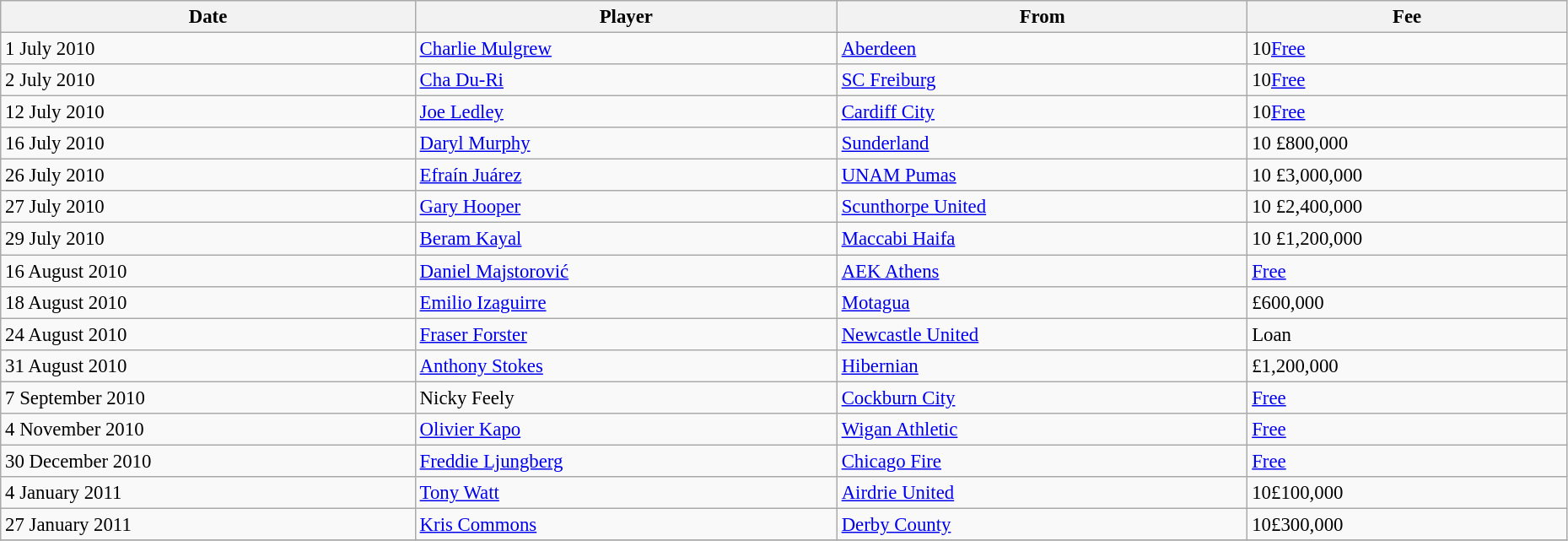<table class="wikitable" style="text-align:center; font-size:95%;width:98%; text-align:left">
<tr>
<th>Date</th>
<th>Player</th>
<th>From</th>
<th>Fee</th>
</tr>
<tr --->
<td>1 July 2010</td>
<td> <a href='#'>Charlie Mulgrew</a></td>
<td> <a href='#'>Aberdeen</a></td>
<td><span>10</span><a href='#'>Free</a></td>
</tr>
<tr --->
<td>2 July 2010</td>
<td> <a href='#'>Cha Du-Ri</a></td>
<td> <a href='#'>SC Freiburg</a></td>
<td><span>10</span><a href='#'>Free</a></td>
</tr>
<tr --->
<td>12 July 2010</td>
<td> <a href='#'>Joe Ledley</a></td>
<td> <a href='#'>Cardiff City</a></td>
<td><span>10</span><a href='#'>Free</a></td>
</tr>
<tr --->
<td>16 July 2010</td>
<td> <a href='#'>Daryl Murphy</a></td>
<td> <a href='#'>Sunderland</a></td>
<td><span>10</span> £800,000 </td>
</tr>
<tr --->
<td>26 July 2010</td>
<td> <a href='#'>Efraín Juárez</a></td>
<td> <a href='#'>UNAM Pumas</a></td>
<td><span>10</span> £3,000,000</td>
</tr>
<tr --->
<td>27 July 2010</td>
<td> <a href='#'>Gary Hooper</a></td>
<td> <a href='#'>Scunthorpe United</a></td>
<td><span>10</span> £2,400,000</td>
</tr>
<tr --->
<td>29 July 2010</td>
<td> <a href='#'>Beram Kayal</a></td>
<td> <a href='#'>Maccabi Haifa</a></td>
<td><span>10</span> £1,200,000</td>
</tr>
<tr --->
<td>16 August 2010</td>
<td> <a href='#'>Daniel Majstorović</a></td>
<td> <a href='#'>AEK Athens</a></td>
<td><a href='#'>Free</a></td>
</tr>
<tr --->
<td>18 August 2010</td>
<td> <a href='#'>Emilio Izaguirre</a></td>
<td> <a href='#'>Motagua</a></td>
<td>£600,000</td>
</tr>
<tr --->
<td>24 August 2010</td>
<td> <a href='#'>Fraser Forster</a></td>
<td> <a href='#'>Newcastle United</a></td>
<td>Loan</td>
</tr>
<tr --->
<td>31 August 2010</td>
<td> <a href='#'>Anthony Stokes</a></td>
<td> <a href='#'>Hibernian</a></td>
<td>£1,200,000</td>
</tr>
<tr --->
<td>7 September 2010</td>
<td> Nicky Feely</td>
<td> <a href='#'>Cockburn City</a></td>
<td><a href='#'>Free</a></td>
</tr>
<tr --->
<td>4 November 2010</td>
<td> <a href='#'>Olivier Kapo</a></td>
<td> <a href='#'>Wigan Athletic</a></td>
<td><a href='#'>Free</a></td>
</tr>
<tr --->
<td>30 December 2010</td>
<td> <a href='#'>Freddie Ljungberg</a></td>
<td> <a href='#'>Chicago Fire</a></td>
<td><a href='#'>Free</a></td>
</tr>
<tr --->
<td>4 January 2011</td>
<td> <a href='#'>Tony Watt</a></td>
<td> <a href='#'>Airdrie United</a></td>
<td><span>10</span>£100,000</td>
</tr>
<tr --->
<td>27 January 2011</td>
<td> <a href='#'>Kris Commons</a></td>
<td> <a href='#'>Derby County</a></td>
<td><span>10</span>£300,000</td>
</tr>
<tr --->
</tr>
</table>
